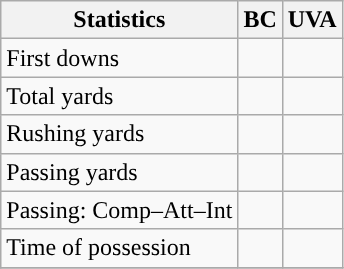<table class="wikitable" style="float: left;">
<tr>
<th>Statistics</th>
<th>BC</th>
<th>UVA</th>
</tr>
<tr>
<td>First downs</td>
<td></td>
<td></td>
</tr>
<tr>
<td>Total yards</td>
<td></td>
<td></td>
</tr>
<tr>
<td>Rushing yards</td>
<td></td>
<td></td>
</tr>
<tr>
<td>Passing yards</td>
<td></td>
<td></td>
</tr>
<tr>
<td>Passing: Comp–Att–Int</td>
<td></td>
<td></td>
</tr>
<tr>
<td>Time of possession</td>
<td></td>
<td></td>
</tr>
<tr>
</tr>
</table>
